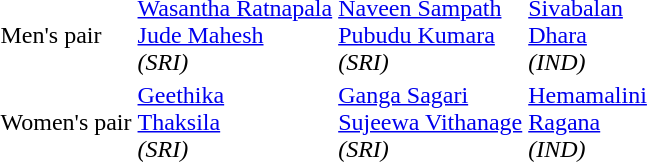<table>
<tr>
<td>Men's pair</td>
<td><a href='#'>Wasantha Ratnapala</a><br><a href='#'>Jude Mahesh</a><br><em> (SRI)</em></td>
<td><a href='#'>Naveen Sampath</a><br><a href='#'>Pubudu Kumara</a><br><em> (SRI)</em></td>
<td><a href='#'>Sivabalan</a><br><a href='#'>Dhara</a><br><em> (IND)</em></td>
</tr>
<tr>
<td>Women's pair</td>
<td><a href='#'>Geethika</a><br><a href='#'>Thaksila</a><br><em> (SRI)</em></td>
<td><a href='#'>Ganga Sagari</a><br><a href='#'>Sujeewa Vithanage</a><br><em> (SRI)</em></td>
<td><a href='#'>Hemamalini</a><br><a href='#'>Ragana</a><br><em> (IND)</em></td>
</tr>
</table>
